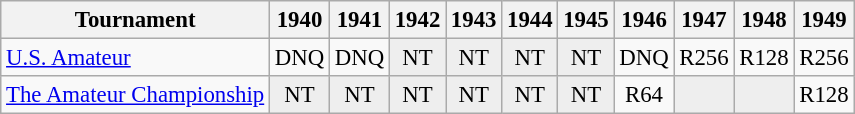<table class="wikitable" style="font-size:95%;text-align:center;">
<tr>
<th>Tournament</th>
<th>1940</th>
<th>1941</th>
<th>1942</th>
<th>1943</th>
<th>1944</th>
<th>1945</th>
<th>1946</th>
<th>1947</th>
<th>1948</th>
<th>1949</th>
</tr>
<tr>
<td align=left><a href='#'>U.S. Amateur</a></td>
<td>DNQ</td>
<td>DNQ</td>
<td style="background:#eeeeee;">NT</td>
<td style="background:#eeeeee;">NT</td>
<td style="background:#eeeeee;">NT</td>
<td style="background:#eeeeee;">NT</td>
<td>DNQ</td>
<td>R256</td>
<td>R128</td>
<td>R256</td>
</tr>
<tr>
<td align=left><a href='#'>The Amateur Championship</a></td>
<td style="background:#eeeeee;">NT</td>
<td style="background:#eeeeee;">NT</td>
<td style="background:#eeeeee;">NT</td>
<td style="background:#eeeeee;">NT</td>
<td style="background:#eeeeee;">NT</td>
<td style="background:#eeeeee;">NT</td>
<td>R64</td>
<td style="background:#eeeeee;"></td>
<td style="background:#eeeeee;"></td>
<td>R128</td>
</tr>
</table>
